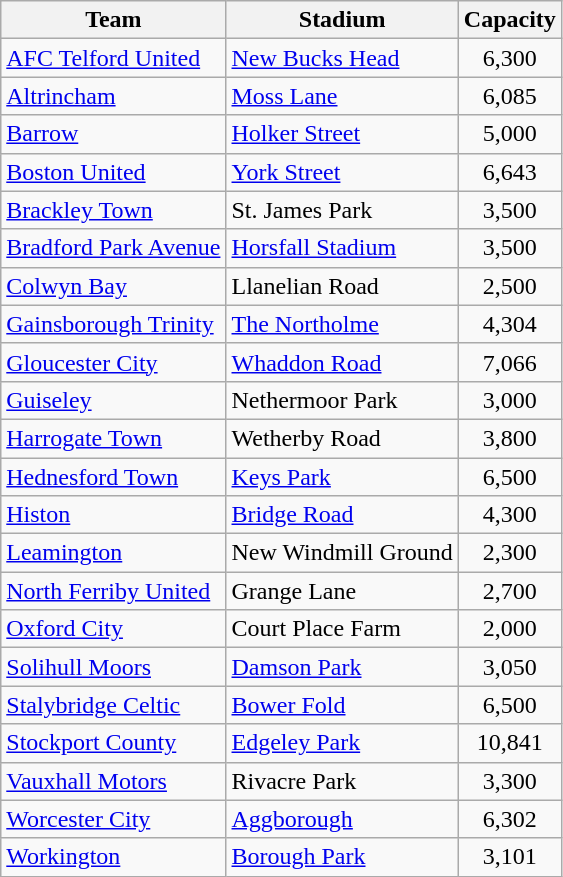<table class="wikitable sortable">
<tr>
<th>Team</th>
<th>Stadium</th>
<th>Capacity</th>
</tr>
<tr>
<td><a href='#'>AFC Telford United</a></td>
<td><a href='#'>New Bucks Head</a></td>
<td align="center">6,300</td>
</tr>
<tr>
<td><a href='#'>Altrincham</a></td>
<td><a href='#'>Moss Lane</a></td>
<td align="center">6,085</td>
</tr>
<tr>
<td><a href='#'>Barrow</a></td>
<td><a href='#'>Holker Street</a></td>
<td align="center">5,000</td>
</tr>
<tr>
<td><a href='#'>Boston United</a></td>
<td><a href='#'>York Street</a></td>
<td align="center">6,643</td>
</tr>
<tr>
<td><a href='#'>Brackley Town</a></td>
<td>St. James Park</td>
<td align="center">3,500</td>
</tr>
<tr>
<td><a href='#'>Bradford Park Avenue</a></td>
<td><a href='#'>Horsfall Stadium</a></td>
<td align="center">3,500</td>
</tr>
<tr>
<td><a href='#'>Colwyn Bay</a></td>
<td>Llanelian Road</td>
<td align="center">2,500</td>
</tr>
<tr>
<td><a href='#'>Gainsborough Trinity</a></td>
<td><a href='#'>The Northolme</a></td>
<td align="center">4,304</td>
</tr>
<tr>
<td><a href='#'>Gloucester City</a></td>
<td><a href='#'>Whaddon Road</a></td>
<td align="center">7,066</td>
</tr>
<tr>
<td><a href='#'>Guiseley</a></td>
<td>Nethermoor Park</td>
<td align="center">3,000</td>
</tr>
<tr>
<td><a href='#'>Harrogate Town</a></td>
<td>Wetherby Road</td>
<td align="center">3,800</td>
</tr>
<tr>
<td><a href='#'>Hednesford Town</a></td>
<td><a href='#'>Keys Park</a></td>
<td align="center">6,500</td>
</tr>
<tr>
<td><a href='#'>Histon</a></td>
<td><a href='#'>Bridge Road</a></td>
<td align="center">4,300</td>
</tr>
<tr>
<td><a href='#'>Leamington</a></td>
<td>New Windmill Ground</td>
<td align="center">2,300</td>
</tr>
<tr>
<td><a href='#'>North Ferriby United</a></td>
<td>Grange Lane</td>
<td align="center">2,700</td>
</tr>
<tr>
<td><a href='#'>Oxford City</a></td>
<td>Court Place Farm</td>
<td align="center">2,000</td>
</tr>
<tr>
<td><a href='#'>Solihull Moors</a></td>
<td><a href='#'>Damson Park</a></td>
<td align="center">3,050</td>
</tr>
<tr>
<td><a href='#'>Stalybridge Celtic</a></td>
<td><a href='#'>Bower Fold</a></td>
<td align="center">6,500</td>
</tr>
<tr>
<td><a href='#'>Stockport County</a></td>
<td><a href='#'>Edgeley Park</a></td>
<td align="center">10,841</td>
</tr>
<tr>
<td><a href='#'>Vauxhall Motors</a></td>
<td>Rivacre Park</td>
<td align="center">3,300</td>
</tr>
<tr>
<td><a href='#'>Worcester City</a></td>
<td><a href='#'>Aggborough</a></td>
<td align="center">6,302</td>
</tr>
<tr>
<td><a href='#'>Workington</a></td>
<td><a href='#'>Borough Park</a></td>
<td align="center">3,101</td>
</tr>
</table>
